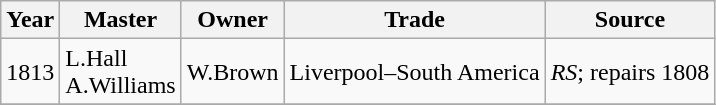<table class=" wikitable">
<tr>
<th>Year</th>
<th>Master</th>
<th>Owner</th>
<th>Trade</th>
<th>Source</th>
</tr>
<tr>
<td>1813</td>
<td>L.Hall<br>A.Williams</td>
<td>W.Brown</td>
<td>Liverpool–South America</td>
<td><em>RS</em>; repairs 1808</td>
</tr>
<tr>
</tr>
</table>
